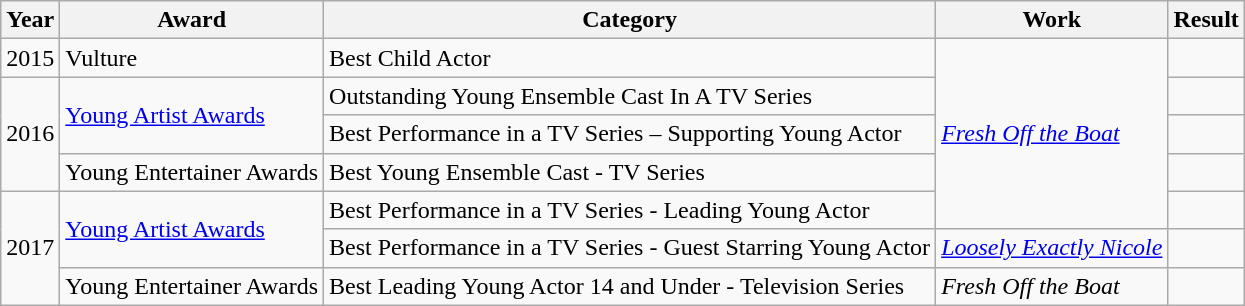<table class="wikitable">
<tr>
<th>Year</th>
<th>Award</th>
<th>Category</th>
<th>Work</th>
<th>Result</th>
</tr>
<tr>
<td rowspan ="1">2015</td>
<td>Vulture</td>
<td>Best Child Actor</td>
<td rowspan="5"><em><a href='#'>Fresh Off the Boat</a></em></td>
<td></td>
</tr>
<tr>
<td rowspan="3">2016</td>
<td rowspan="2"><a href='#'>Young Artist Awards</a></td>
<td>Outstanding Young Ensemble Cast In A TV Series</td>
<td></td>
</tr>
<tr>
<td>Best Performance in a TV Series – Supporting Young Actor</td>
<td></td>
</tr>
<tr>
<td>Young Entertainer Awards</td>
<td>Best Young Ensemble Cast - TV Series</td>
<td></td>
</tr>
<tr>
<td rowspan="3">2017</td>
<td rowspan="2"><a href='#'>Young Artist Awards</a></td>
<td>Best Performance in a TV Series - Leading Young Actor</td>
<td></td>
</tr>
<tr>
<td>Best Performance in a TV Series - Guest Starring Young Actor</td>
<td><em><a href='#'>Loosely Exactly Nicole</a></em></td>
<td></td>
</tr>
<tr>
<td>Young Entertainer Awards</td>
<td>Best Leading Young Actor 14 and Under - Television Series</td>
<td><em>Fresh Off the Boat</em></td>
<td></td>
</tr>
</table>
